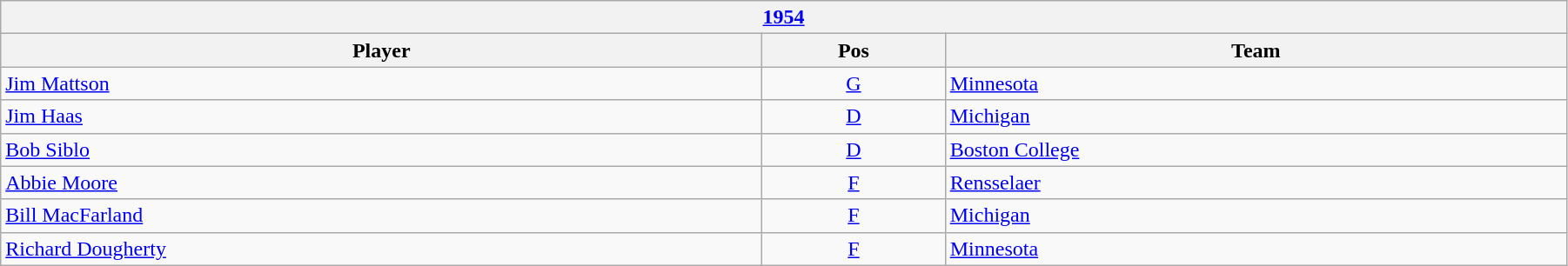<table class="wikitable" width=95%>
<tr>
<th colspan=3><a href='#'>1954</a></th>
</tr>
<tr>
<th>Player</th>
<th>Pos</th>
<th>Team</th>
</tr>
<tr>
<td><a href='#'>Jim Mattson</a></td>
<td style="text-align:center;"><a href='#'>G</a></td>
<td><a href='#'>Minnesota</a></td>
</tr>
<tr>
<td><a href='#'>Jim Haas</a></td>
<td style="text-align:center;"><a href='#'>D</a></td>
<td><a href='#'>Michigan</a></td>
</tr>
<tr>
<td><a href='#'>Bob Siblo</a></td>
<td style="text-align:center;"><a href='#'>D</a></td>
<td><a href='#'>Boston College</a></td>
</tr>
<tr>
<td><a href='#'>Abbie Moore</a></td>
<td style="text-align:center;"><a href='#'>F</a></td>
<td><a href='#'>Rensselaer</a></td>
</tr>
<tr>
<td><a href='#'>Bill MacFarland</a></td>
<td style="text-align:center;"><a href='#'>F</a></td>
<td><a href='#'>Michigan</a></td>
</tr>
<tr>
<td><a href='#'>Richard Dougherty</a></td>
<td style="text-align:center;"><a href='#'>F</a></td>
<td><a href='#'>Minnesota</a></td>
</tr>
</table>
